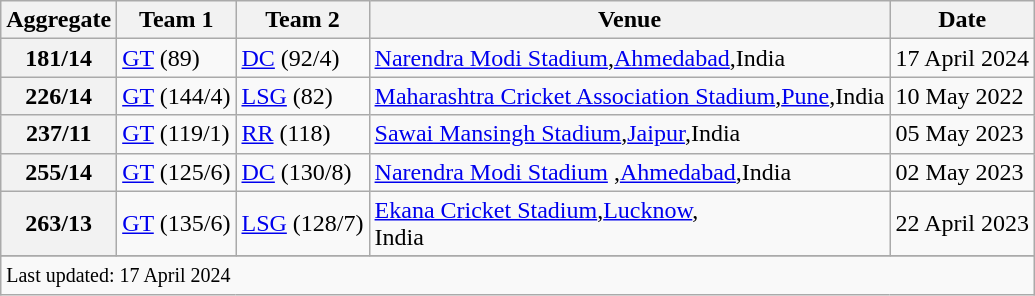<table class="wikitable">
<tr>
<th><strong>Aggregate</strong></th>
<th><strong>Team 1</strong></th>
<th><strong>Team 2</strong></th>
<th><strong>Venue</strong></th>
<th><strong>Date</strong></th>
</tr>
<tr>
<th>181/14</th>
<td><a href='#'>GT</a> (89)</td>
<td><a href='#'>DC</a> (92/4)</td>
<td><a href='#'>Narendra Modi Stadium</a>,<a href='#'>Ahmedabad</a>,India</td>
<td>17 April 2024</td>
</tr>
<tr>
<th>226/14</th>
<td><a href='#'>GT</a> (144/4)</td>
<td><a href='#'>LSG</a> (82)</td>
<td><a href='#'>Maharashtra Cricket Association Stadium</a>,<a href='#'>Pune</a>,India</td>
<td>10 May 2022</td>
</tr>
<tr>
<th>237/11</th>
<td><a href='#'>GT</a> (119/1)</td>
<td><a href='#'>RR</a> (118)</td>
<td><a href='#'>Sawai Mansingh Stadium</a>,<a href='#'>Jaipur</a>,India</td>
<td>05 May 2023</td>
</tr>
<tr>
<th>255/14</th>
<td><a href='#'>GT</a> (125/6)</td>
<td><a href='#'>DC</a> (130/8)</td>
<td><a href='#'>Narendra Modi Stadium</a> ,<a href='#'>Ahmedabad</a>,India</td>
<td>02 May 2023</td>
</tr>
<tr>
<th>263/13</th>
<td><a href='#'>GT</a> (135/6)</td>
<td><a href='#'>LSG</a> (128/7)</td>
<td><a href='#'>Ekana Cricket Stadium</a>,<a href='#'>Lucknow</a>,<br>India</td>
<td>22 April 2023</td>
</tr>
<tr>
</tr>
<tr class=sortbottom>
<td colspan="5"><small>Last updated: 17 April 2024</small></td>
</tr>
</table>
